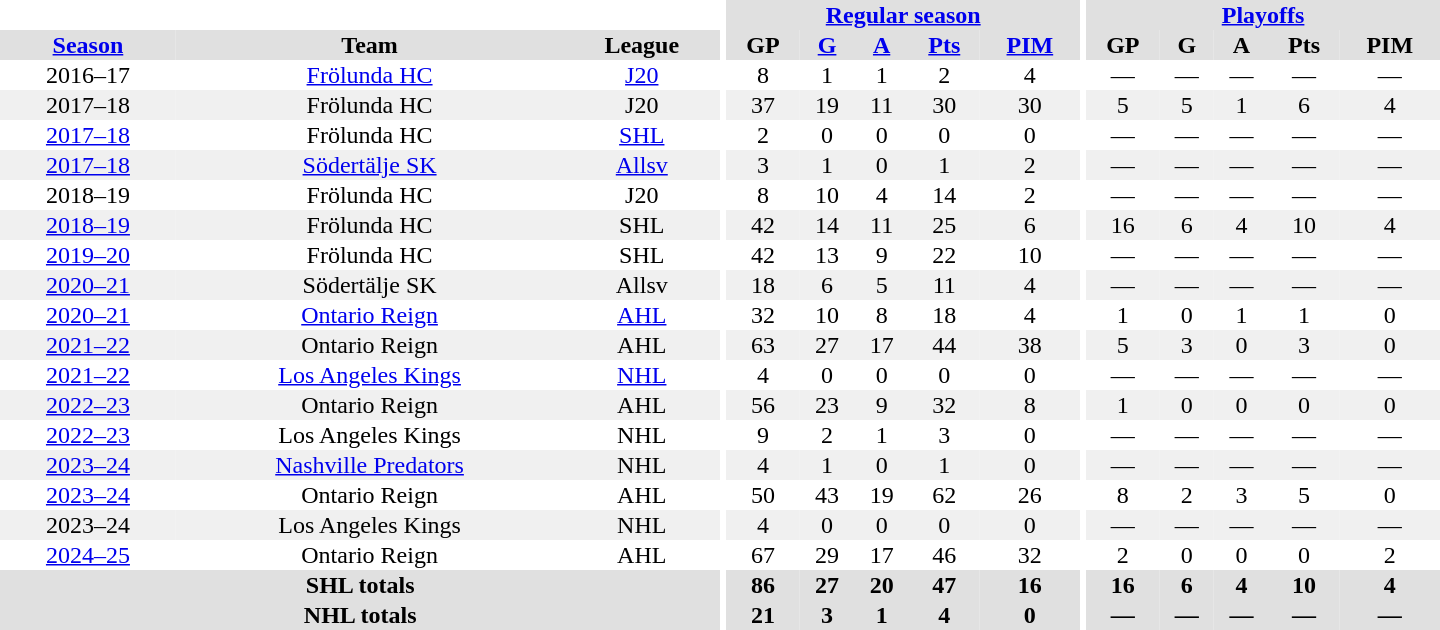<table border="0" cellpadding="1" cellspacing="0" style="text-align:center; width:60em">
<tr bgcolor="#e0e0e0">
<th colspan="3" bgcolor="#ffffff"></th>
<th rowspan="99" bgcolor="#ffffff"></th>
<th colspan="5"><a href='#'>Regular season</a></th>
<th rowspan="99" bgcolor="#ffffff"></th>
<th colspan="5"><a href='#'>Playoffs</a></th>
</tr>
<tr bgcolor="#e0e0e0">
<th><a href='#'>Season</a></th>
<th>Team</th>
<th>League</th>
<th>GP</th>
<th><a href='#'>G</a></th>
<th><a href='#'>A</a></th>
<th><a href='#'>Pts</a></th>
<th><a href='#'>PIM</a></th>
<th>GP</th>
<th>G</th>
<th>A</th>
<th>Pts</th>
<th>PIM</th>
</tr>
<tr>
<td>2016–17</td>
<td><a href='#'>Frölunda HC</a></td>
<td><a href='#'>J20</a></td>
<td>8</td>
<td>1</td>
<td>1</td>
<td>2</td>
<td>4</td>
<td>—</td>
<td>—</td>
<td>—</td>
<td>—</td>
<td>—</td>
</tr>
<tr bgcolor="#f0f0f0">
<td>2017–18</td>
<td>Frölunda HC</td>
<td>J20</td>
<td>37</td>
<td>19</td>
<td>11</td>
<td>30</td>
<td>30</td>
<td>5</td>
<td>5</td>
<td>1</td>
<td>6</td>
<td>4</td>
</tr>
<tr>
<td><a href='#'>2017–18</a></td>
<td>Frölunda HC</td>
<td><a href='#'>SHL</a></td>
<td>2</td>
<td>0</td>
<td>0</td>
<td>0</td>
<td>0</td>
<td>—</td>
<td>—</td>
<td>—</td>
<td>—</td>
<td>—</td>
</tr>
<tr bgcolor="#f0f0f0">
<td><a href='#'>2017–18</a></td>
<td><a href='#'>Södertälje SK</a></td>
<td><a href='#'>Allsv</a></td>
<td>3</td>
<td>1</td>
<td>0</td>
<td>1</td>
<td>2</td>
<td>—</td>
<td>—</td>
<td>—</td>
<td>—</td>
<td>—</td>
</tr>
<tr>
<td>2018–19</td>
<td>Frölunda HC</td>
<td>J20</td>
<td>8</td>
<td>10</td>
<td>4</td>
<td>14</td>
<td>2</td>
<td>—</td>
<td>—</td>
<td>—</td>
<td>—</td>
<td>—</td>
</tr>
<tr bgcolor="#f0f0f0">
<td><a href='#'>2018–19</a></td>
<td>Frölunda HC</td>
<td>SHL</td>
<td>42</td>
<td>14</td>
<td>11</td>
<td>25</td>
<td>6</td>
<td>16</td>
<td>6</td>
<td>4</td>
<td>10</td>
<td>4</td>
</tr>
<tr>
<td><a href='#'>2019–20</a></td>
<td>Frölunda HC</td>
<td>SHL</td>
<td>42</td>
<td>13</td>
<td>9</td>
<td>22</td>
<td>10</td>
<td>—</td>
<td>—</td>
<td>—</td>
<td>—</td>
<td>—</td>
</tr>
<tr bgcolor="#f0f0f0">
<td><a href='#'>2020–21</a></td>
<td>Södertälje SK</td>
<td>Allsv</td>
<td>18</td>
<td>6</td>
<td>5</td>
<td>11</td>
<td>4</td>
<td>—</td>
<td>—</td>
<td>—</td>
<td>—</td>
<td>—</td>
</tr>
<tr>
<td><a href='#'>2020–21</a></td>
<td><a href='#'>Ontario Reign</a></td>
<td><a href='#'>AHL</a></td>
<td>32</td>
<td>10</td>
<td>8</td>
<td>18</td>
<td>4</td>
<td>1</td>
<td>0</td>
<td>1</td>
<td>1</td>
<td>0</td>
</tr>
<tr bgcolor="#f0f0f0">
<td><a href='#'>2021–22</a></td>
<td>Ontario Reign</td>
<td>AHL</td>
<td>63</td>
<td>27</td>
<td>17</td>
<td>44</td>
<td>38</td>
<td>5</td>
<td>3</td>
<td>0</td>
<td>3</td>
<td>0</td>
</tr>
<tr>
<td><a href='#'>2021–22</a></td>
<td><a href='#'>Los Angeles Kings</a></td>
<td><a href='#'>NHL</a></td>
<td>4</td>
<td>0</td>
<td>0</td>
<td>0</td>
<td>0</td>
<td>—</td>
<td>—</td>
<td>—</td>
<td>—</td>
<td>—</td>
</tr>
<tr bgcolor="#f0f0f0">
<td><a href='#'>2022–23</a></td>
<td>Ontario Reign</td>
<td>AHL</td>
<td>56</td>
<td>23</td>
<td>9</td>
<td>32</td>
<td>8</td>
<td>1</td>
<td>0</td>
<td>0</td>
<td>0</td>
<td>0</td>
</tr>
<tr>
<td><a href='#'>2022–23</a></td>
<td>Los Angeles Kings</td>
<td>NHL</td>
<td>9</td>
<td>2</td>
<td>1</td>
<td>3</td>
<td>0</td>
<td>—</td>
<td>—</td>
<td>—</td>
<td>—</td>
<td>—</td>
</tr>
<tr bgcolor="#f0f0f0">
<td><a href='#'>2023–24</a></td>
<td><a href='#'>Nashville Predators</a></td>
<td>NHL</td>
<td>4</td>
<td>1</td>
<td>0</td>
<td>1</td>
<td>0</td>
<td>—</td>
<td>—</td>
<td>—</td>
<td>—</td>
<td>—</td>
</tr>
<tr>
<td><a href='#'>2023–24</a></td>
<td>Ontario Reign</td>
<td>AHL</td>
<td>50</td>
<td>43</td>
<td>19</td>
<td>62</td>
<td>26</td>
<td>8</td>
<td>2</td>
<td>3</td>
<td>5</td>
<td>0</td>
</tr>
<tr bgcolor="#f0f0f0">
<td>2023–24</td>
<td>Los Angeles Kings</td>
<td>NHL</td>
<td>4</td>
<td>0</td>
<td>0</td>
<td>0</td>
<td>0</td>
<td>—</td>
<td>—</td>
<td>—</td>
<td>—</td>
<td>—</td>
</tr>
<tr>
<td><a href='#'>2024–25</a></td>
<td>Ontario Reign</td>
<td>AHL</td>
<td>67</td>
<td>29</td>
<td>17</td>
<td>46</td>
<td>32</td>
<td>2</td>
<td>0</td>
<td>0</td>
<td>0</td>
<td>2</td>
</tr>
<tr bgcolor="#e0e0e0">
<th colspan="3">SHL totals</th>
<th>86</th>
<th>27</th>
<th>20</th>
<th>47</th>
<th>16</th>
<th>16</th>
<th>6</th>
<th>4</th>
<th>10</th>
<th>4</th>
</tr>
<tr bgcolor="#e0e0e0">
<th colspan="3">NHL totals</th>
<th>21</th>
<th>3</th>
<th>1</th>
<th>4</th>
<th>0</th>
<th>—</th>
<th>—</th>
<th>—</th>
<th>—</th>
<th>—</th>
</tr>
</table>
